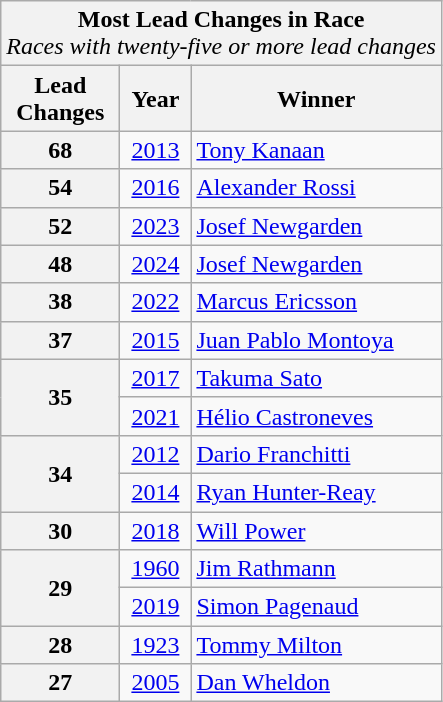<table class="wikitable">
<tr>
<td style="background:#F2F2F2;" align="center" colspan="3"><strong>Most Lead Changes in Race</strong><br><em>Races with twenty-five or more lead changes</em></td>
</tr>
<tr>
<td style="background:#F2F2F2;" align="center"><strong>Lead<br>Changes</strong></td>
<td style="background:#F2F2F2;" align="center"><strong>Year</strong></td>
<td style="background:#F2F2F2;" align="center"><strong>Winner</strong></td>
</tr>
<tr>
<td style="background:#F2F2F2;" align="center"><strong>68</strong></td>
<td align="center"><a href='#'>2013</a></td>
<td> <a href='#'>Tony Kanaan</a></td>
</tr>
<tr>
<td style="background:#F2F2F2;" align="center"><strong>54</strong></td>
<td align="center"><a href='#'>2016</a></td>
<td> <a href='#'>Alexander Rossi</a></td>
</tr>
<tr>
<td style="background:#F2F2F2;" align="center"><strong>52</strong></td>
<td align="center"><a href='#'>2023</a></td>
<td> <a href='#'>Josef Newgarden</a></td>
</tr>
<tr>
<th style="background:#F2F2F2;" align="center">48</th>
<td align="center"><a href='#'>2024</a></td>
<td> <a href='#'>Josef Newgarden</a></td>
</tr>
<tr>
<td style="background:#F2F2F2;" align="center"><strong>38</strong></td>
<td align="center"><a href='#'>2022</a></td>
<td> <a href='#'>Marcus Ericsson</a></td>
</tr>
<tr>
<td style="background:#F2F2F2;" align="center"><strong>37</strong></td>
<td align="center"><a href='#'>2015</a></td>
<td> <a href='#'>Juan Pablo Montoya</a></td>
</tr>
<tr>
<td style="background:#F2F2F2;" align="center" rowspan="2"><strong>35</strong></td>
<td align="center"><a href='#'>2017</a></td>
<td> <a href='#'>Takuma Sato</a></td>
</tr>
<tr>
<td align="center"><a href='#'>2021</a></td>
<td> <a href='#'>Hélio Castroneves</a></td>
</tr>
<tr>
<td style="background:#F2F2F2;" align="center" rowspan="2"><strong>34</strong></td>
<td align="center"><a href='#'>2012</a></td>
<td> <a href='#'>Dario Franchitti</a></td>
</tr>
<tr>
<td align="center"><a href='#'>2014</a></td>
<td> <a href='#'>Ryan Hunter-Reay</a></td>
</tr>
<tr>
<td style="background:#F2F2F2;" align="center"><strong>30</strong></td>
<td align="center"><a href='#'>2018</a></td>
<td> <a href='#'>Will Power</a></td>
</tr>
<tr>
<td style="background:#F2F2F2;" align="center" rowspan="2"><strong>29</strong></td>
<td align="center"><a href='#'>1960</a></td>
<td> <a href='#'>Jim Rathmann</a></td>
</tr>
<tr>
<td align="center"><a href='#'>2019</a></td>
<td> <a href='#'>Simon Pagenaud</a></td>
</tr>
<tr>
<td style="background:#F2F2F2;" align="center"><strong>28</strong></td>
<td align="center"><a href='#'>1923</a></td>
<td> <a href='#'>Tommy Milton</a></td>
</tr>
<tr>
<td style="background:#F2F2F2;" align="center"><strong>27</strong></td>
<td align="center"><a href='#'>2005</a></td>
<td> <a href='#'>Dan Wheldon</a></td>
</tr>
</table>
